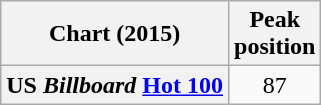<table class="wikitable sortable plainrowheaders" style="text-align:center">
<tr>
<th scope="col">Chart (2015)</th>
<th scope="col">Peak<br>position</th>
</tr>
<tr>
<th scope="row">US <em>Billboard</em> <a href='#'>Hot 100</a></th>
<td>87</td>
</tr>
</table>
